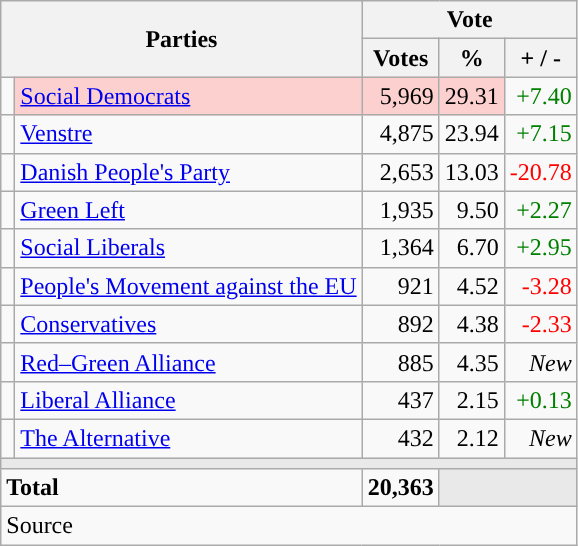<table class="wikitable" style="text-align:right;">
<tr>
<th style="text-align:centre;" rowspan="2" colspan="2" width="225">Parties</th>
<th colspan="3">Vote</th>
</tr>
<tr>
<th width="15">Votes</th>
<th width="15">%</th>
<th width="15">+ / -</th>
</tr>
<tr>
<td width="2" style="color:inherit;background:"></td>
<td bgcolor=#fbd0ce   align="left"><a href='#'>Social Democrats</a></td>
<td bgcolor=#fbd0ce>5,969</td>
<td bgcolor=#fbd0ce>29.31</td>
<td style=color:green;>+7.40</td>
</tr>
<tr>
<td width="2" style="color:inherit;background:"></td>
<td align="left"><a href='#'>Venstre</a></td>
<td>4,875</td>
<td>23.94</td>
<td style=color:green;>+7.15</td>
</tr>
<tr>
<td width="2" style="color:inherit;background:"></td>
<td align="left"><a href='#'>Danish People's Party</a></td>
<td>2,653</td>
<td>13.03</td>
<td style=color:red;>-20.78</td>
</tr>
<tr>
<td width="2" style="color:inherit;background:"></td>
<td align="left"><a href='#'>Green Left</a></td>
<td>1,935</td>
<td>9.50</td>
<td style=color:green;>+2.27</td>
</tr>
<tr>
<td width="2" style="color:inherit;background:"></td>
<td align="left"><a href='#'>Social Liberals</a></td>
<td>1,364</td>
<td>6.70</td>
<td style=color:green;>+2.95</td>
</tr>
<tr>
<td width="2" style="color:inherit;background:"></td>
<td align="left"><a href='#'>People's Movement against the EU</a></td>
<td>921</td>
<td>4.52</td>
<td style=color:red;>-3.28</td>
</tr>
<tr>
<td width="2" style="color:inherit;background:"></td>
<td align="left"><a href='#'>Conservatives</a></td>
<td>892</td>
<td>4.38</td>
<td style=color:red;>-2.33</td>
</tr>
<tr>
<td width="2" style="color:inherit;background:"></td>
<td align="left"><a href='#'>Red–Green Alliance</a></td>
<td>885</td>
<td>4.35</td>
<td><em>New</em></td>
</tr>
<tr>
<td width="2" style="color:inherit;background:"></td>
<td align="left"><a href='#'>Liberal Alliance</a></td>
<td>437</td>
<td>2.15</td>
<td style=color:green;>+0.13</td>
</tr>
<tr>
<td width="2" style="color:inherit;background:"></td>
<td align="left"><a href='#'>The Alternative</a></td>
<td>432</td>
<td>2.12</td>
<td><em>New</em></td>
</tr>
<tr>
<td colspan="7" bgcolor="#E9E9E9"></td>
</tr>
<tr>
<td align="left" colspan="2"><strong>Total</strong></td>
<td><strong>20,363</strong></td>
<td bgcolor="#E9E9E9" colspan="2"></td>
</tr>
<tr>
<td align="left" colspan="6">Source</td>
</tr>
</table>
